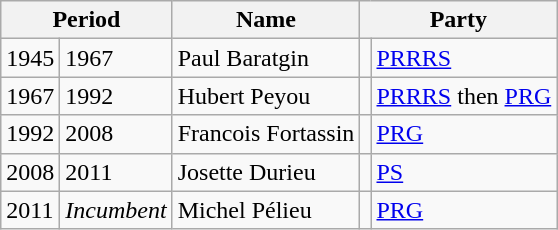<table class="wikitable">
<tr>
<th colspan="2">Period</th>
<th>Name</th>
<th colspan="2">Party</th>
</tr>
<tr>
<td>1945</td>
<td>1967</td>
<td>Paul Baratgin</td>
<td></td>
<td><a href='#'>PRRRS</a></td>
</tr>
<tr>
<td>1967</td>
<td>1992</td>
<td>Hubert Peyou</td>
<td></td>
<td><a href='#'>PRRRS</a> then <a href='#'>PRG</a></td>
</tr>
<tr>
<td>1992</td>
<td>2008</td>
<td>Francois Fortassin</td>
<td></td>
<td><a href='#'>PRG</a></td>
</tr>
<tr>
<td>2008</td>
<td>2011</td>
<td>Josette Durieu</td>
<td></td>
<td><a href='#'>PS</a></td>
</tr>
<tr>
<td>2011</td>
<td><em>Incumbent</em></td>
<td>Michel Pélieu</td>
<td></td>
<td><a href='#'>PRG</a></td>
</tr>
</table>
